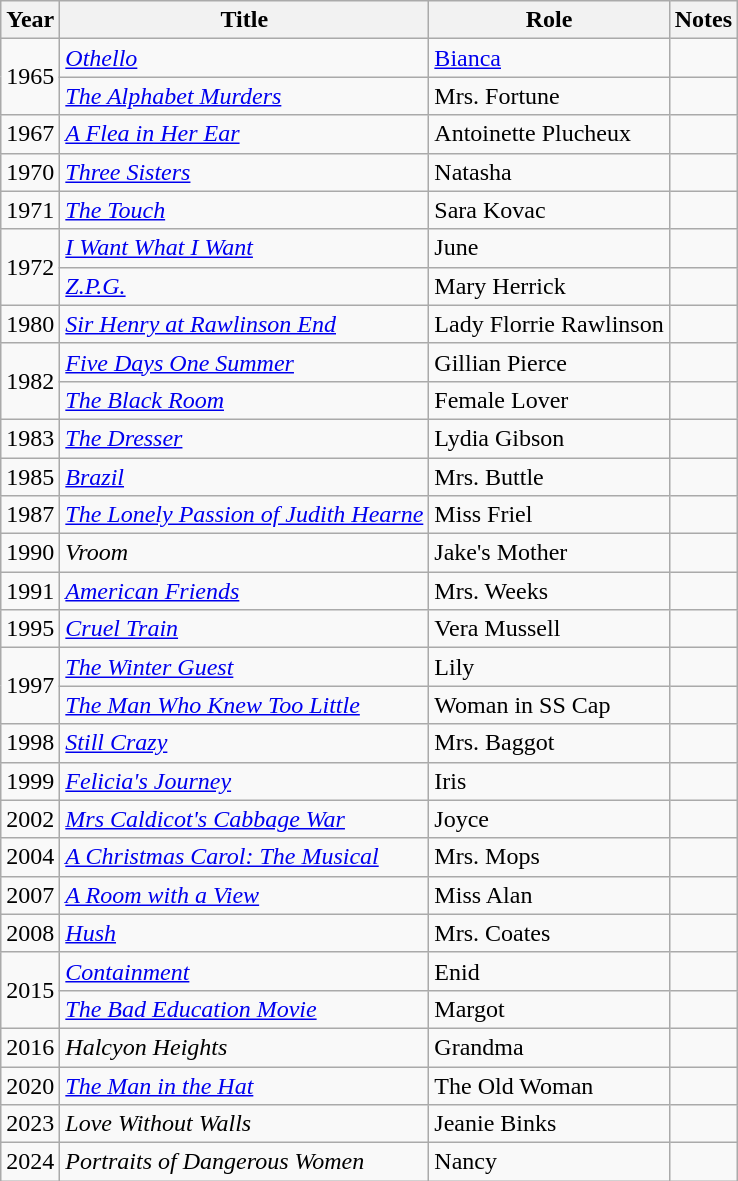<table class="wikitable sortable">
<tr>
<th>Year</th>
<th>Title</th>
<th>Role</th>
<th>Notes</th>
</tr>
<tr>
<td rowspan="2">1965</td>
<td><em><a href='#'>Othello</a></em></td>
<td><a href='#'>Bianca</a></td>
<td></td>
</tr>
<tr>
<td><em><a href='#'>The Alphabet Murders</a></em></td>
<td>Mrs. Fortune</td>
<td></td>
</tr>
<tr>
<td>1967</td>
<td><em><a href='#'>A Flea in Her Ear</a></em></td>
<td>Antoinette Plucheux</td>
<td></td>
</tr>
<tr>
<td>1970</td>
<td><em><a href='#'>Three Sisters</a></em></td>
<td>Natasha</td>
<td></td>
</tr>
<tr>
<td>1971</td>
<td><em><a href='#'>The Touch</a></em></td>
<td>Sara Kovac</td>
<td></td>
</tr>
<tr>
<td rowspan="2">1972</td>
<td><em><a href='#'>I Want What I Want</a></em></td>
<td>June</td>
<td></td>
</tr>
<tr>
<td><em><a href='#'>Z.P.G.</a></em></td>
<td>Mary Herrick</td>
<td></td>
</tr>
<tr>
<td>1980</td>
<td><em><a href='#'>Sir Henry at Rawlinson End</a></em></td>
<td>Lady Florrie Rawlinson</td>
<td></td>
</tr>
<tr>
<td rowspan="2">1982</td>
<td><em><a href='#'>Five Days One Summer</a></em></td>
<td>Gillian Pierce</td>
<td></td>
</tr>
<tr>
<td><em><a href='#'>The Black Room</a></em></td>
<td>Female Lover</td>
</tr>
<tr>
<td>1983</td>
<td><em><a href='#'>The Dresser</a></em></td>
<td>Lydia Gibson</td>
<td></td>
</tr>
<tr>
<td>1985</td>
<td><em><a href='#'>Brazil</a></em></td>
<td>Mrs. Buttle</td>
<td></td>
</tr>
<tr>
<td>1987</td>
<td><em><a href='#'>The Lonely Passion of Judith Hearne</a></em></td>
<td>Miss Friel</td>
<td></td>
</tr>
<tr>
<td>1990</td>
<td><em>Vroom</em></td>
<td>Jake's Mother</td>
<td></td>
</tr>
<tr>
<td>1991</td>
<td><em><a href='#'>American Friends</a></em></td>
<td>Mrs. Weeks</td>
<td></td>
</tr>
<tr>
<td>1995</td>
<td><em><a href='#'>Cruel Train</a></em></td>
<td>Vera Mussell</td>
<td></td>
</tr>
<tr>
<td rowspan="2">1997</td>
<td><em><a href='#'>The Winter Guest</a></em></td>
<td>Lily</td>
<td></td>
</tr>
<tr>
<td><em><a href='#'>The Man Who Knew Too Little</a></em></td>
<td>Woman in SS Cap</td>
<td></td>
</tr>
<tr>
<td>1998</td>
<td><em><a href='#'>Still Crazy</a></em></td>
<td>Mrs. Baggot</td>
<td></td>
</tr>
<tr>
<td>1999</td>
<td><em><a href='#'>Felicia's Journey</a></em></td>
<td>Iris</td>
<td></td>
</tr>
<tr>
<td>2002</td>
<td><em><a href='#'>Mrs Caldicot's Cabbage War</a></em></td>
<td>Joyce</td>
</tr>
<tr>
<td>2004</td>
<td><em><a href='#'>A Christmas Carol: The Musical</a></em></td>
<td>Mrs. Mops</td>
<td></td>
</tr>
<tr>
<td>2007</td>
<td><em><a href='#'>A Room with a View</a></em></td>
<td>Miss Alan</td>
<td></td>
</tr>
<tr>
<td>2008</td>
<td><em><a href='#'>Hush</a></em></td>
<td>Mrs. Coates</td>
<td></td>
</tr>
<tr>
<td rowspan="2">2015</td>
<td><em><a href='#'>Containment</a></em></td>
<td>Enid</td>
<td></td>
</tr>
<tr>
<td><em><a href='#'>The Bad Education Movie</a></em></td>
<td>Margot</td>
<td></td>
</tr>
<tr>
<td>2016</td>
<td><em>Halcyon Heights</em></td>
<td>Grandma</td>
<td></td>
</tr>
<tr>
<td>2020</td>
<td><em><a href='#'>The Man in the Hat</a></em></td>
<td>The Old Woman</td>
<td></td>
</tr>
<tr>
<td>2023</td>
<td><em>Love Without Walls</em></td>
<td>Jeanie Binks</td>
<td></td>
</tr>
<tr>
<td>2024</td>
<td><em>Portraits of Dangerous Women</em></td>
<td>Nancy</td>
<td></td>
</tr>
</table>
